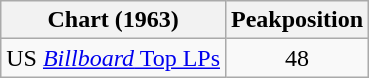<table class="wikitable">
<tr>
<th>Chart (1963)</th>
<th>Peakposition</th>
</tr>
<tr>
<td>US <a href='#'><em>Billboard</em> Top LPs</a></td>
<td align="center">48</td>
</tr>
</table>
